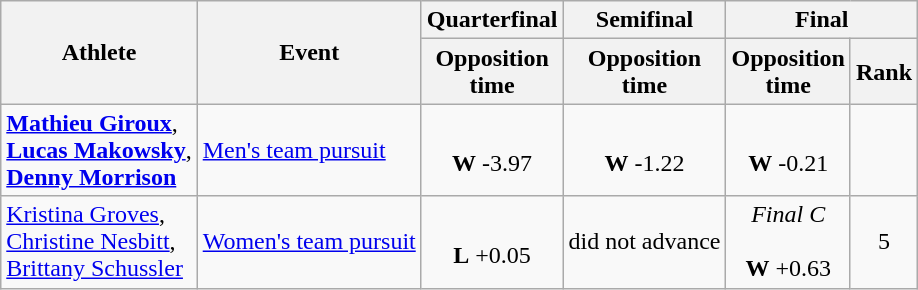<table class="wikitable">
<tr>
<th rowspan="2">Athlete</th>
<th rowspan="2">Event</th>
<th>Quarterfinal</th>
<th>Semifinal</th>
<th colspan="2">Final</th>
</tr>
<tr>
<th>Opposition <br> time</th>
<th>Opposition <br> time</th>
<th>Opposition <br> time</th>
<th>Rank</th>
</tr>
<tr>
<td><strong><a href='#'>Mathieu Giroux</a></strong>, <br><strong><a href='#'>Lucas Makowsky</a></strong>, <br><strong><a href='#'>Denny Morrison</a></strong></td>
<td><a href='#'>Men's team pursuit</a></td>
<td align="center"> <br><strong>W</strong> -3.97</td>
<td align="center"> <br><strong>W</strong> -1.22</td>
<td align="center"> <br><strong>W</strong> -0.21</td>
<td align="center"></td>
</tr>
<tr>
<td><a href='#'>Kristina Groves</a>, <br><a href='#'>Christine Nesbitt</a>, <br><a href='#'>Brittany Schussler</a></td>
<td><a href='#'>Women's team pursuit</a></td>
<td align="center"> <br><strong>L</strong> +0.05</td>
<td align="center">did not advance</td>
<td align="center"><em>Final C</em> <br> <br><strong>W</strong> +0.63</td>
<td align="center">5</td>
</tr>
</table>
